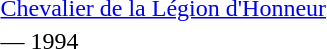<table>
<tr>
<td rowspan=2 style="width:60px; vertical-align:top;"></td>
<td><a href='#'>Chevalier de la Légion d'Honneur</a></td>
</tr>
<tr>
<td>— 1994</td>
</tr>
</table>
